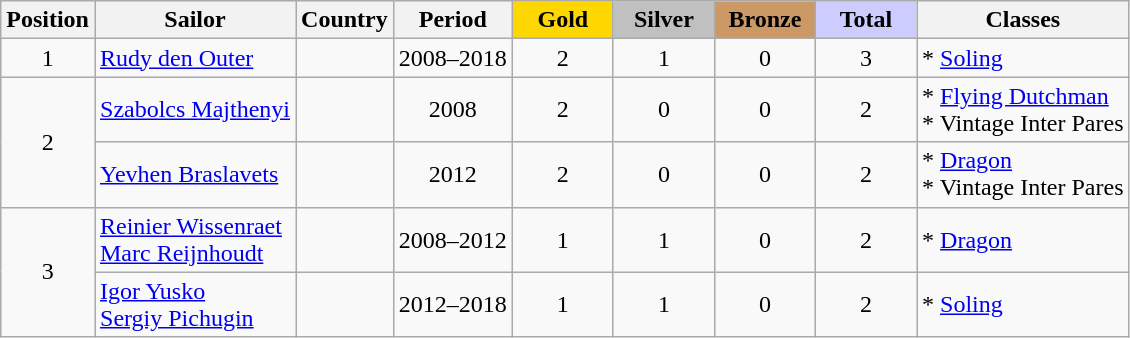<table class="wikitable">
<tr>
<th align=center><strong>Position</strong></th>
<th align=center><strong>Sailor</strong></th>
<th align=center><strong>Country</strong></th>
<th align=center><strong>Period</strong></th>
<td style="background:gold; width:60px; text-align:center;"><strong>Gold</strong></td>
<td style="background:silver; width:60px; text-align:center;"><strong>Silver</strong></td>
<td style="background:#c96; width:60px; text-align:center;"><strong>Bronze</strong></td>
<td style="background:#ccf; width:60px; text-align:center;"><strong>Total</strong></td>
<th align=center><strong>Classes</strong></th>
</tr>
<tr>
<td rowspan=1 align=center>1</td>
<td><a href='#'>Rudy den Outer</a></td>
<td></td>
<td align=center>2008–2018</td>
<td align=center>2</td>
<td align=center>1</td>
<td align=center>0</td>
<td align=center>3</td>
<td>* <a href='#'>Soling</a></td>
</tr>
<tr>
<td rowspan=2 align=center>2</td>
<td><a href='#'>Szabolcs Majthenyi</a></td>
<td></td>
<td align=center>2008</td>
<td align=center>2</td>
<td align=center>0</td>
<td align=center>0</td>
<td align=center>2</td>
<td>* <a href='#'>Flying Dutchman</a><br>* Vintage Inter Pares</td>
</tr>
<tr>
<td><a href='#'>Yevhen Braslavets</a></td>
<td></td>
<td align=center>2012</td>
<td align=center>2</td>
<td align=center>0</td>
<td align=center>0</td>
<td align=center>2</td>
<td>*  <a href='#'>Dragon</a><br>* Vintage Inter Pares</td>
</tr>
<tr>
<td rowspan=2 align=center>3</td>
<td><a href='#'>Reinier Wissenraet</a><br><a href='#'>Marc Reijnhoudt</a></td>
<td></td>
<td align=center>2008–2012</td>
<td align=center>1</td>
<td align=center>1</td>
<td align=center>0</td>
<td align=center>2</td>
<td>* <a href='#'>Dragon</a></td>
</tr>
<tr>
<td><a href='#'>Igor Yusko</a><br><a href='#'>Sergiy Pichugin</a></td>
<td></td>
<td align=center>2012–2018</td>
<td align=center>1</td>
<td align=center>1</td>
<td align=center>0</td>
<td align=center>2</td>
<td rowspan=2>* <a href='#'>Soling</a></td>
</tr>
</table>
